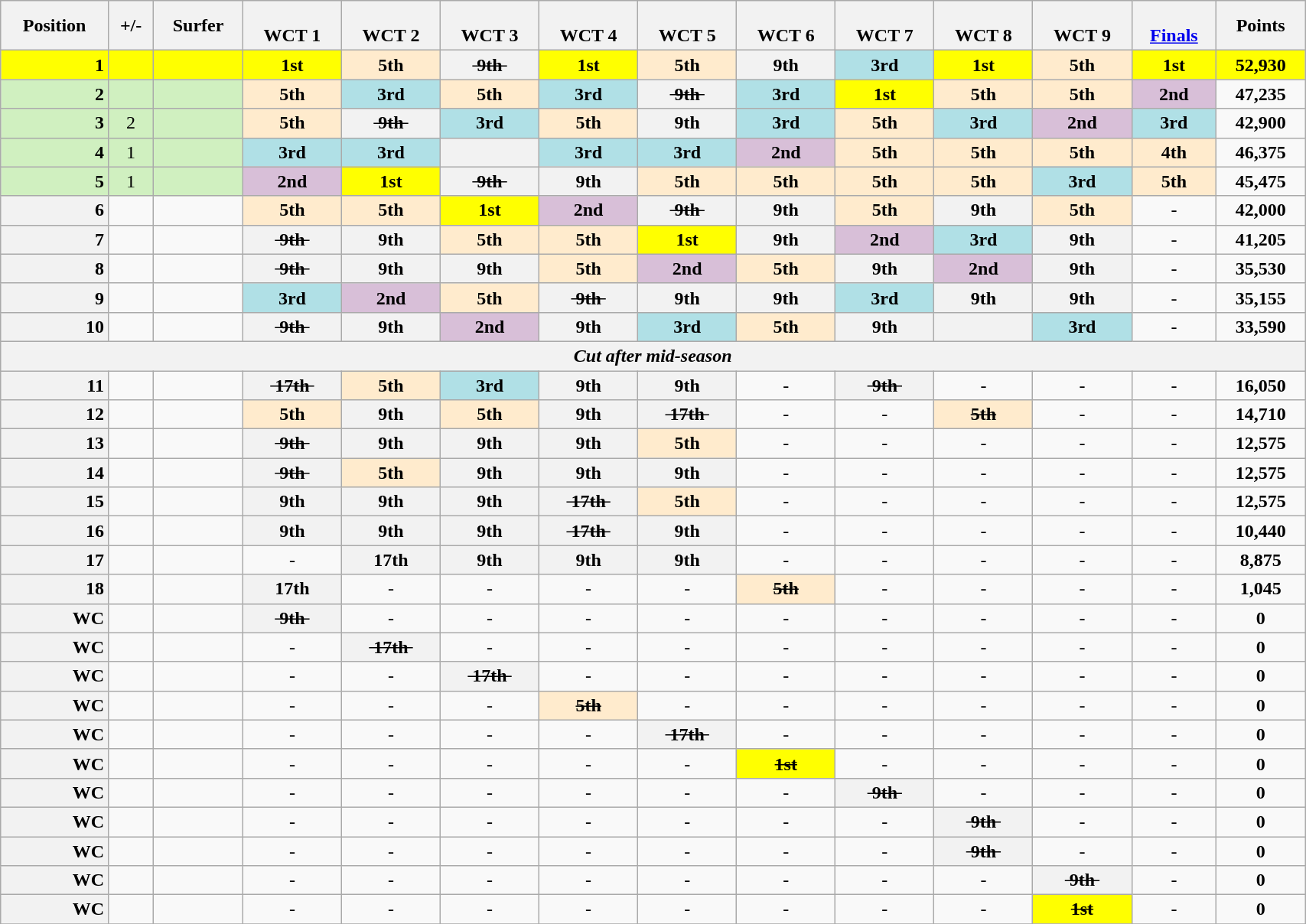<table class="wikitable" style="width:90%; text-align: center">
<tr>
<th>Position</th>
<th>+/-</th>
<th>Surfer</th>
<th><br>WCT 1</th>
<th><br>WCT 2</th>
<th><br>WCT 3</th>
<th><br>WCT 4</th>
<th><br>WCT 5</th>
<th><br>WCT 6</th>
<th><br>WCT 7</th>
<th><br>WCT 8</th>
<th><br>WCT 9</th>
<th><br><a href='#'>Finals</a></th>
<th>Points</th>
</tr>
<tr>
<th style="text-align:right;background:yellow;">1</th>
<td style="background:yellow;"></td>
<td style="text-align:left;background:yellow;"></td>
<th style="background:yellow;"> 1st </th>
<th style="background:#ffebcd;"> 5th </th>
<th><s> 9th </s></th>
<th style="background:yellow;"> 1st </th>
<th style="background:#ffebcd;"> 5th </th>
<th> 9th </th>
<th style="background:#b0e0e6;"> 3rd </th>
<th style="background:yellow;"> 1st </th>
<th style="background:#ffebcd;"> 5th </th>
<th style="background:yellow;"> 1st </th>
<td style="background:yellow;"><strong>52,930</strong></td>
</tr>
<tr>
<th style="text-align:right;background:#d0f0c0;">2</th>
<td style="background:#d0f0c0;"></td>
<td style="text-align:left;background:#d0f0c0;"></td>
<th style="background:#ffebcd;"> 5th </th>
<th style="background:#b0e0e6;"> 3rd </th>
<th style="background:#ffebcd;"> 5th </th>
<th style="background:#b0e0e6;"> 3rd </th>
<th><s> 9th </s></th>
<th style="background:#b0e0e6;"> 3rd </th>
<th style="background:yellow;"> 1st </th>
<th style="background:#ffebcd;"> 5th </th>
<th style="background:#ffebcd;"> 5th </th>
<th style="background:thistle;"> 2nd </th>
<td><strong>47,235</strong></td>
</tr>
<tr>
<th style="text-align:right;background:#d0f0c0;">3</th>
<td style="background:#d0f0c0;">2</td>
<td style="text-align:left;background:#d0f0c0;"></td>
<th style="background:#ffebcd;"> 5th </th>
<th><s> 9th </s></th>
<th style="background:#b0e0e6;"> 3rd </th>
<th style="background:#ffebcd;"> 5th </th>
<th> 9th </th>
<th style="background:#b0e0e6;"> 3rd </th>
<th style="background:#ffebcd;"> 5th </th>
<th style="background:#b0e0e6;"> 3rd </th>
<th style="background:thistle;"> 2nd </th>
<th style="background:#b0e0e6;"> 3rd </th>
<td><strong>42,900</strong></td>
</tr>
<tr>
<th style="text-align:right;background:#d0f0c0;">4</th>
<td style="background:#d0f0c0;">1</td>
<td style="text-align:left;background:#d0f0c0;"></td>
<th style="background:#b0e0e6;"> 3rd </th>
<th style="background:#b0e0e6;"> 3rd </th>
<th>  </th>
<th style="background:#b0e0e6;"> 3rd </th>
<th style="background:#b0e0e6;"> 3rd </th>
<th style="background:thistle;"> 2nd </th>
<th style="background:#ffebcd;"> 5th </th>
<th style="background:#ffebcd;"> 5th </th>
<th style="background:#ffebcd;"> 5th </th>
<th style="background:#ffebcd;"> 4th </th>
<td><strong>46,375</strong></td>
</tr>
<tr>
<th style="text-align:right;background:#d0f0c0;">5</th>
<td style="background:#d0f0c0;">1</td>
<td style="text-align:left;background:#d0f0c0;"></td>
<th style="background:thistle;"> 2nd </th>
<th style="background:yellow;"> 1st </th>
<th><s> 9th </s></th>
<th> 9th </th>
<th style="background:#ffebcd;"> 5th </th>
<th style="background:#ffebcd;"> 5th </th>
<th style="background:#ffebcd;"> 5th </th>
<th style="background:#ffebcd;"> 5th </th>
<th style="background:#b0e0e6;"> 3rd </th>
<th style="background:#ffebcd;"> 5th </th>
<td><strong>45,475</strong></td>
</tr>
<tr>
<th style="text-align:right;">6</th>
<td></td>
<td style="text-align:left;"></td>
<th style="background:#ffebcd;"> 5th </th>
<th style="background:#ffebcd;"> 5th </th>
<th style="background:yellow;"> 1st </th>
<th style="background:thistle;"> 2nd </th>
<th><s> 9th </s></th>
<th> 9th </th>
<th style="background:#ffebcd;"> 5th </th>
<th> 9th </th>
<th style="background:#ffebcd;"> 5th </th>
<td>-</td>
<td><strong>42,000</strong></td>
</tr>
<tr>
<th style="text-align:right;">7</th>
<td></td>
<td style="text-align:left;"></td>
<th><s> 9th </s></th>
<th> 9th </th>
<th style="background:#ffebcd;"> 5th </th>
<th style="background:#ffebcd;"> 5th </th>
<th style="background:yellow;"> 1st </th>
<th> 9th </th>
<th style="background:thistle;"> 2nd </th>
<th style="background:#b0e0e6;"> 3rd </th>
<th> 9th </th>
<td>-</td>
<td><strong>41,205</strong></td>
</tr>
<tr>
<th style="text-align:right;">8</th>
<td></td>
<td style="text-align:left;"></td>
<th><s> 9th </s></th>
<th> 9th </th>
<th> 9th </th>
<th style="background:#ffebcd;"> 5th </th>
<th style="background:thistle;"> 2nd </th>
<th style="background:#ffebcd;"> 5th </th>
<th> 9th </th>
<th style="background:thistle;"> 2nd </th>
<th> 9th </th>
<td>-</td>
<td><strong>35,530</strong></td>
</tr>
<tr>
<th style="text-align:right;">9</th>
<td></td>
<td style="text-align:left;"></td>
<th style="background:#b0e0e6;"> 3rd </th>
<th style="background:thistle;"> 2nd </th>
<th style="background:#ffebcd;"> 5th </th>
<th><s> 9th </s></th>
<th> 9th </th>
<th> 9th </th>
<th style="background:#b0e0e6;"> 3rd </th>
<th> 9th </th>
<th> 9th </th>
<td>-</td>
<td><strong>35,155</strong></td>
</tr>
<tr>
<th style="text-align:right;">10</th>
<td></td>
<td style="text-align:left;background:"></td>
<th><s> 9th </s></th>
<th> 9th </th>
<th style="background:thistle;"> 2nd </th>
<th> 9th </th>
<th style="background:#b0e0e6;"> 3rd </th>
<th style="background:#ffebcd;"> 5th </th>
<th> 9th </th>
<th>  </th>
<th style="background:#b0e0e6;"> 3rd </th>
<td>-</td>
<td><strong>33,590</strong></td>
</tr>
<tr>
<th colspan="14"><em>Cut after mid-season</em></th>
</tr>
<tr>
<th style="text-align:right;">11</th>
<td></td>
<td style="text-align:left;"></td>
<th><s> 17th </s></th>
<th style="background:#ffebcd;"> 5th </th>
<th style="background:#b0e0e6;"> 3rd </th>
<th> 9th </th>
<th> 9th </th>
<td>-</td>
<th><s> 9th </s></th>
<td>-</td>
<td>-</td>
<td>-</td>
<td><strong>16,050</strong></td>
</tr>
<tr>
<th style="text-align:right;">12</th>
<td></td>
<td style="text-align:left;"></td>
<th style="background:#ffebcd;"> 5th </th>
<th> 9th </th>
<th style="background:#ffebcd;"> 5th </th>
<th> 9th </th>
<th><s> 17th </s></th>
<td>-</td>
<td>-</td>
<th style="background:#ffebcd;"> <s>5th</s> </th>
<td>-</td>
<td>-</td>
<td><strong>14,710</strong></td>
</tr>
<tr>
<th style="text-align:right;">13</th>
<td></td>
<td style="text-align:left;"></td>
<th><s> 9th </s></th>
<th> 9th </th>
<th> 9th </th>
<th> 9th </th>
<th style="background:#ffebcd;"> 5th </th>
<td>-</td>
<td>-</td>
<td>-</td>
<td>-</td>
<td>-</td>
<td><strong>12,575</strong></td>
</tr>
<tr>
<th style="text-align:right;">14</th>
<td></td>
<td style="text-align:left;"></td>
<th><s> 9th </s></th>
<th style="background:#ffebcd;"> 5th </th>
<th> 9th </th>
<th> 9th </th>
<th> 9th </th>
<td>-</td>
<td>-</td>
<td>-</td>
<td>-</td>
<td>-</td>
<td><strong>12,575</strong></td>
</tr>
<tr>
<th style="text-align:right;">15</th>
<td></td>
<td style="text-align:left;"></td>
<th> 9th </th>
<th> 9th </th>
<th> 9th </th>
<th><s> 17th </s></th>
<th style="background:#ffebcd;"> 5th </th>
<td>-</td>
<td>-</td>
<td>-</td>
<td>-</td>
<td>-</td>
<td><strong>12,575</strong></td>
</tr>
<tr>
<th style="text-align:right;">16</th>
<td></td>
<td style="text-align:left;"></td>
<th> 9th </th>
<th> 9th </th>
<th> 9th </th>
<th><s> 17th </s></th>
<th> 9th </th>
<td>-</td>
<td>-</td>
<td>-</td>
<td>-</td>
<td>-</td>
<td><strong>10,440</strong></td>
</tr>
<tr>
<th style="text-align:right;">17</th>
<td></td>
<td style="text-align:left;"></td>
<td>-</td>
<th> 17th </th>
<th> 9th </th>
<th> 9th </th>
<th> 9th </th>
<td>-</td>
<td>-</td>
<td>-</td>
<td>-</td>
<td>-</td>
<td><strong>8,875</strong></td>
</tr>
<tr>
<th style="text-align:right;background:">18</th>
<td></td>
<td style="text-align:left;background:"> <span></span></td>
<th> 17th </th>
<td>-</td>
<td>-</td>
<td>-</td>
<td>-</td>
<th style="background:#ffebcd;"> <s>5th</s> </th>
<td>-</td>
<td>-</td>
<td>-</td>
<td>-</td>
<td><strong>1,045</strong></td>
</tr>
<tr>
<th style="text-align:right;">WC</th>
<td></td>
<td style="text-align:left;"></td>
<th><s> 9th </s></th>
<td>-</td>
<td>-</td>
<td>-</td>
<td>-</td>
<td>-</td>
<td>-</td>
<td>-</td>
<td>-</td>
<td>-</td>
<td><strong>0</strong></td>
</tr>
<tr>
<th style="text-align:right;">WC</th>
<td></td>
<td style="text-align:left;"></td>
<td>-</td>
<th><s> 17th </s></th>
<td>-</td>
<td>-</td>
<td>-</td>
<td>-</td>
<td>-</td>
<td>-</td>
<td>-</td>
<td>-</td>
<td><strong>0</strong></td>
</tr>
<tr>
<th style="text-align:right;">WC</th>
<td></td>
<td style="text-align:left;"></td>
<td>-</td>
<td>-</td>
<th><s> 17th </s></th>
<td>-</td>
<td>-</td>
<td>-</td>
<td>-</td>
<td>-</td>
<td>-</td>
<td>-</td>
<td><strong>0</strong></td>
</tr>
<tr>
<th style="text-align:right;">WC</th>
<td></td>
<td style="text-align:left;"></td>
<td>-</td>
<td>-</td>
<td>-</td>
<th style="background:#ffebcd;"> <s>5th</s> </th>
<td>-</td>
<td>-</td>
<td>-</td>
<td>-</td>
<td>-</td>
<td>-</td>
<td><strong>0</strong></td>
</tr>
<tr>
<th style="text-align:right;">WC</th>
<td></td>
<td style="text-align:left;"></td>
<td>-</td>
<td>-</td>
<td>-</td>
<td>-</td>
<th><s> 17th </s></th>
<td>-</td>
<td>-</td>
<td>-</td>
<td>-</td>
<td>-</td>
<td><strong>0</strong></td>
</tr>
<tr>
<th style="text-align:right;">WC</th>
<td></td>
<td style="text-align:left;background:"></td>
<td>-</td>
<td>-</td>
<td>-</td>
<td>-</td>
<td>-</td>
<th style="background:yellow;"> <s>1st</s> </th>
<td>-</td>
<td>-</td>
<td>-</td>
<td>-</td>
<td><strong>0</strong></td>
</tr>
<tr>
<th style="text-align:right;">WC</th>
<td></td>
<td style="text-align:left;"></td>
<td>-</td>
<td>-</td>
<td>-</td>
<td>-</td>
<td>-</td>
<td>-</td>
<th><s> 9th </s></th>
<td>-</td>
<td>-</td>
<td>-</td>
<td><strong>0</strong></td>
</tr>
<tr>
<th style="text-align:right;">WC</th>
<td></td>
<td style="text-align:left;"></td>
<td>-</td>
<td>-</td>
<td>-</td>
<td>-</td>
<td>-</td>
<td>-</td>
<td>-</td>
<th><s> 9th </s></th>
<td>-</td>
<td>-</td>
<td><strong>0</strong></td>
</tr>
<tr>
<th style="text-align:right;">WC</th>
<td></td>
<td style="text-align:left;"></td>
<td>-</td>
<td>-</td>
<td>-</td>
<td>-</td>
<td>-</td>
<td>-</td>
<td>-</td>
<th><s> 9th </s></th>
<td>-</td>
<td>-</td>
<td><strong>0</strong></td>
</tr>
<tr>
<th style="text-align:right;">WC</th>
<td></td>
<td style="text-align:left;"></td>
<td>-</td>
<td>-</td>
<td>-</td>
<td>-</td>
<td>-</td>
<td>-</td>
<td>-</td>
<td>-</td>
<th><s> 9th </s></th>
<td>-</td>
<td><strong>0</strong></td>
</tr>
<tr>
<th style="text-align:right;">WC</th>
<td></td>
<td style="text-align:left;background:"></td>
<td>-</td>
<td>-</td>
<td>-</td>
<td>-</td>
<td>-</td>
<td>-</td>
<td>-</td>
<td>-</td>
<th style="background:yellow;"> <s>1st</s> </th>
<td>-</td>
<td><strong>0</strong></td>
</tr>
<tr>
</tr>
</table>
